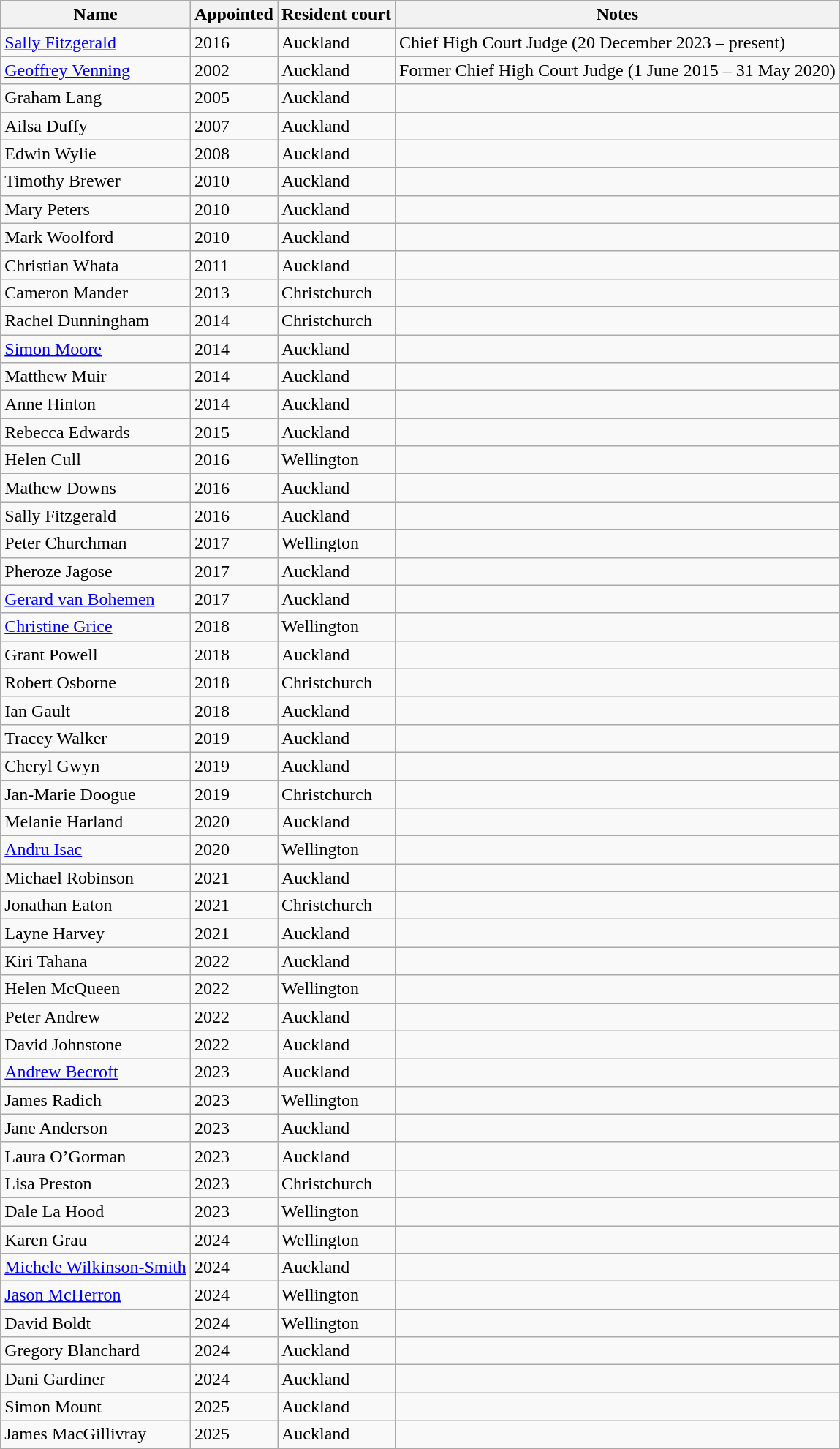<table class="wikitable">
<tr>
<th>Name</th>
<th>Appointed</th>
<th>Resident court</th>
<th>Notes</th>
</tr>
<tr>
<td><a href='#'>Sally Fitzgerald</a></td>
<td>2016</td>
<td>Auckland</td>
<td>Chief High Court Judge (20 December 2023 – present)</td>
</tr>
<tr>
<td><a href='#'>Geoffrey Venning</a></td>
<td>2002</td>
<td>Auckland</td>
<td>Former Chief High Court Judge (1 June 2015 – 31 May 2020)</td>
</tr>
<tr>
<td>Graham Lang</td>
<td>2005</td>
<td>Auckland</td>
<td></td>
</tr>
<tr>
<td>Ailsa Duffy </td>
<td>2007</td>
<td>Auckland</td>
<td></td>
</tr>
<tr>
<td>Edwin Wylie </td>
<td>2008</td>
<td>Auckland</td>
<td></td>
</tr>
<tr>
<td>Timothy Brewer </td>
<td>2010</td>
<td>Auckland</td>
<td></td>
</tr>
<tr>
<td>Mary Peters</td>
<td>2010</td>
<td>Auckland</td>
<td></td>
</tr>
<tr>
<td>Mark Woolford</td>
<td>2010</td>
<td>Auckland</td>
<td></td>
</tr>
<tr>
<td>Christian Whata</td>
<td>2011</td>
<td>Auckland</td>
<td></td>
</tr>
<tr>
<td>Cameron Mander</td>
<td>2013</td>
<td>Christchurch</td>
<td></td>
</tr>
<tr>
<td>Rachel Dunningham</td>
<td>2014</td>
<td>Christchurch</td>
<td></td>
</tr>
<tr>
<td><a href='#'>Simon Moore</a> </td>
<td>2014</td>
<td>Auckland</td>
<td></td>
</tr>
<tr>
<td>Matthew Muir </td>
<td>2014</td>
<td>Auckland</td>
<td></td>
</tr>
<tr>
<td>Anne Hinton </td>
<td>2014</td>
<td>Auckland</td>
<td></td>
</tr>
<tr>
<td>Rebecca Edwards</td>
<td>2015</td>
<td>Auckland</td>
<td></td>
</tr>
<tr>
<td>Helen Cull </td>
<td>2016</td>
<td>Wellington</td>
<td></td>
</tr>
<tr>
<td>Mathew Downs</td>
<td>2016</td>
<td>Auckland</td>
<td></td>
</tr>
<tr>
<td>Sally Fitzgerald</td>
<td>2016</td>
<td>Auckland</td>
<td></td>
</tr>
<tr>
<td>Peter Churchman </td>
<td>2017</td>
<td>Wellington</td>
<td></td>
</tr>
<tr>
<td>Pheroze Jagose</td>
<td>2017</td>
<td>Auckland</td>
<td></td>
</tr>
<tr>
<td><a href='#'>Gerard van Bohemen</a></td>
<td>2017</td>
<td>Auckland</td>
<td></td>
</tr>
<tr>
<td><a href='#'>Christine Grice</a> </td>
<td>2018</td>
<td>Wellington</td>
<td></td>
</tr>
<tr>
<td>Grant Powell</td>
<td>2018</td>
<td>Auckland</td>
<td></td>
</tr>
<tr>
<td>Robert Osborne</td>
<td>2018</td>
<td>Christchurch</td>
<td></td>
</tr>
<tr>
<td>Ian Gault</td>
<td>2018</td>
<td>Auckland</td>
<td></td>
</tr>
<tr>
<td>Tracey Walker</td>
<td>2019</td>
<td>Auckland</td>
<td></td>
</tr>
<tr>
<td>Cheryl Gwyn</td>
<td>2019</td>
<td>Auckland</td>
<td></td>
</tr>
<tr>
<td>Jan‑Marie Doogue</td>
<td>2019</td>
<td>Christchurch</td>
<td></td>
</tr>
<tr>
<td>Melanie Harland</td>
<td>2020</td>
<td>Auckland</td>
<td></td>
</tr>
<tr>
<td><a href='#'>Andru Isac</a> </td>
<td>2020</td>
<td>Wellington</td>
<td></td>
</tr>
<tr>
<td>Michael Robinson</td>
<td>2021</td>
<td>Auckland</td>
<td></td>
</tr>
<tr>
<td>Jonathan Eaton </td>
<td>2021</td>
<td>Christchurch</td>
<td></td>
</tr>
<tr>
<td>Layne Harvey</td>
<td>2021</td>
<td>Auckland</td>
<td></td>
</tr>
<tr>
<td>Kiri Tahana</td>
<td>2022</td>
<td>Auckland</td>
<td></td>
</tr>
<tr>
<td>Helen McQueen</td>
<td>2022</td>
<td>Wellington</td>
<td></td>
</tr>
<tr>
<td>Peter Andrew</td>
<td>2022</td>
<td>Auckland</td>
<td></td>
</tr>
<tr>
<td>David Johnstone</td>
<td>2022</td>
<td>Auckland</td>
<td></td>
</tr>
<tr>
<td><a href='#'>Andrew Becroft</a> </td>
<td>2023</td>
<td>Auckland</td>
<td></td>
</tr>
<tr>
<td>James Radich </td>
<td>2023</td>
<td>Wellington</td>
<td></td>
</tr>
<tr>
<td>Jane Anderson </td>
<td>2023</td>
<td>Auckland</td>
<td></td>
</tr>
<tr>
<td>Laura O’Gorman </td>
<td>2023</td>
<td>Auckland</td>
<td></td>
</tr>
<tr>
<td>Lisa Preston </td>
<td>2023</td>
<td>Christchurch</td>
<td></td>
</tr>
<tr>
<td>Dale La Hood</td>
<td>2023</td>
<td>Wellington</td>
<td></td>
</tr>
<tr>
<td>Karen Grau</td>
<td>2024</td>
<td>Wellington</td>
<td></td>
</tr>
<tr>
<td><a href='#'>Michele Wilkinson-Smith</a></td>
<td>2024</td>
<td>Auckland</td>
<td></td>
</tr>
<tr>
<td><a href='#'>Jason McHerron</a></td>
<td>2024</td>
<td>Wellington</td>
<td></td>
</tr>
<tr>
<td>David Boldt</td>
<td>2024</td>
<td>Wellington</td>
<td></td>
</tr>
<tr>
<td>Gregory Blanchard </td>
<td>2024</td>
<td>Auckland</td>
<td></td>
</tr>
<tr>
<td>Dani Gardiner</td>
<td>2024</td>
<td>Auckland</td>
<td></td>
</tr>
<tr>
<td>Simon Mount </td>
<td>2025</td>
<td>Auckland</td>
<td></td>
</tr>
<tr>
<td>James MacGillivray</td>
<td>2025</td>
<td>Auckland</td>
<td></td>
</tr>
</table>
